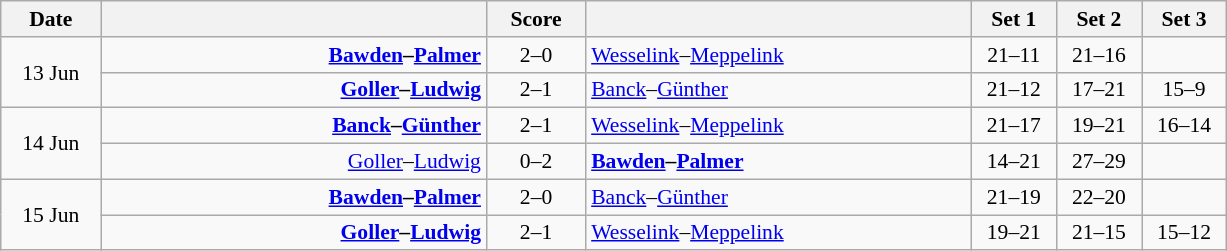<table class="wikitable" style="text-align: center; font-size:90% ">
<tr>
<th width="60">Date</th>
<th align="right" width="250"></th>
<th width="60">Score</th>
<th align="left" width="250"></th>
<th width="50">Set 1</th>
<th width="50">Set 2</th>
<th width="50">Set 3</th>
</tr>
<tr>
<td rowspan=2>13 Jun</td>
<td align=right><strong><a href='#'>Bawden</a>–<a href='#'>Palmer</a> </strong></td>
<td align=center>2–0</td>
<td align=left> <a href='#'>Wesselink</a>–<a href='#'>Meppelink</a></td>
<td>21–11</td>
<td>21–16</td>
<td></td>
</tr>
<tr>
<td align=right><strong><a href='#'>Goller</a>–<a href='#'>Ludwig</a> </strong></td>
<td align=center>2–1</td>
<td align=left> <a href='#'>Banck</a>–<a href='#'>Günther</a></td>
<td>21–12</td>
<td>17–21</td>
<td>15–9</td>
</tr>
<tr>
<td rowspan=2>14 Jun</td>
<td align=right><strong><a href='#'>Banck</a>–<a href='#'>Günther</a> </strong></td>
<td align=center>2–1</td>
<td align=left> <a href='#'>Wesselink</a>–<a href='#'>Meppelink</a></td>
<td>21–17</td>
<td>19–21</td>
<td>16–14</td>
</tr>
<tr>
<td align=right><a href='#'>Goller</a>–<a href='#'>Ludwig</a> </td>
<td align=center>0–2</td>
<td align=left> <strong><a href='#'>Bawden</a>–<a href='#'>Palmer</a></strong></td>
<td>14–21</td>
<td>27–29</td>
<td></td>
</tr>
<tr>
<td rowspan=2>15 Jun</td>
<td align=right><strong><a href='#'>Bawden</a>–<a href='#'>Palmer</a> </strong></td>
<td align=center>2–0</td>
<td align=left> <a href='#'>Banck</a>–<a href='#'>Günther</a></td>
<td>21–19</td>
<td>22–20</td>
<td></td>
</tr>
<tr>
<td align=right><strong><a href='#'>Goller</a>–<a href='#'>Ludwig</a> </strong></td>
<td align=center>2–1</td>
<td align=left> <a href='#'>Wesselink</a>–<a href='#'>Meppelink</a></td>
<td>19–21</td>
<td>21–15</td>
<td>15–12</td>
</tr>
</table>
